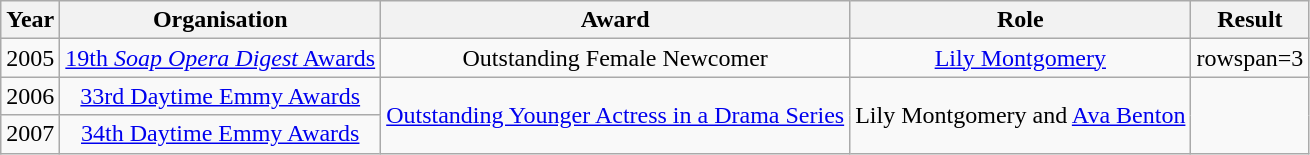<table class="wikitable plainrowheaders" style="text-align:center;">
<tr>
<th>Year</th>
<th>Organisation</th>
<th>Award</th>
<th>Role</th>
<th>Result</th>
</tr>
<tr>
<td>2005</td>
<td><a href='#'>19th <em>Soap Opera Digest</em> Awards</a></td>
<td>Outstanding Female Newcomer</td>
<td><a href='#'>Lily Montgomery</a></td>
<td>rowspan=3 </td>
</tr>
<tr>
<td>2006</td>
<td><a href='#'>33rd Daytime Emmy Awards</a></td>
<td rowspan="2"><a href='#'>Outstanding Younger Actress in a Drama Series</a></td>
<td rowspan=2>Lily Montgomery and <a href='#'>Ava Benton</a></td>
</tr>
<tr>
<td>2007</td>
<td><a href='#'>34th Daytime Emmy Awards</a></td>
</tr>
</table>
